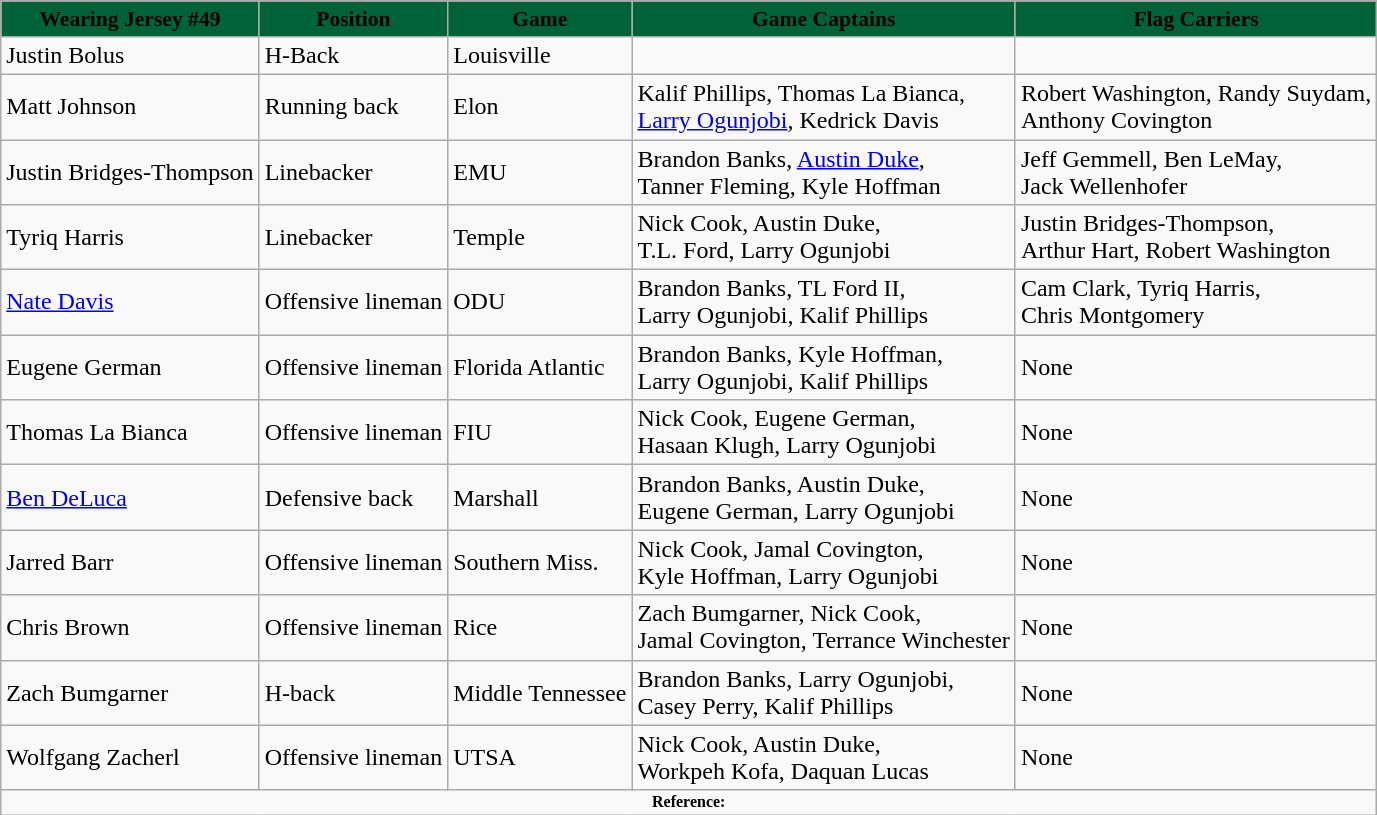<table class="wikitable">
<tr style="background:#006338; text-align:center; font-size:90%;">
<td><span><strong>Wearing Jersey #49</strong></span></td>
<td><span><strong>Position</strong></span></td>
<td><span><strong>Game</strong></span></td>
<td><span><strong>Game Captains</strong></span></td>
<td><span><strong>Flag Carriers</strong></span></td>
</tr>
<tr>
<td>Justin Bolus</td>
<td>H-Back</td>
<td>Louisville</td>
<td></td>
<td></td>
</tr>
<tr>
<td>Matt Johnson</td>
<td>Running back</td>
<td>Elon</td>
<td>Kalif Phillips, Thomas La Bianca,<br> <a href='#'>Larry Ogunjobi</a>, Kedrick Davis</td>
<td>Robert Washington, Randy Suydam,<br> Anthony Covington</td>
</tr>
<tr>
<td>Justin Bridges-Thompson</td>
<td>Linebacker</td>
<td>EMU</td>
<td>Brandon Banks, <a href='#'>Austin Duke</a>,<br> Tanner Fleming, Kyle Hoffman</td>
<td>Jeff Gemmell, Ben LeMay,<br> Jack Wellenhofer</td>
</tr>
<tr>
<td>Tyriq Harris</td>
<td>Linebacker</td>
<td>Temple</td>
<td>Nick Cook, Austin Duke,<br> T.L. Ford, Larry Ogunjobi</td>
<td>Justin Bridges-Thompson,<br> Arthur Hart, Robert Washington</td>
</tr>
<tr>
<td><a href='#'>Nate Davis</a></td>
<td>Offensive lineman</td>
<td>ODU</td>
<td>Brandon Banks, TL Ford II,<br> Larry Ogunjobi, Kalif Phillips</td>
<td>Cam Clark, Tyriq Harris,<br> Chris Montgomery</td>
</tr>
<tr>
<td>Eugene German</td>
<td>Offensive lineman</td>
<td>Florida Atlantic</td>
<td>Brandon Banks, Kyle Hoffman,<br> Larry Ogunjobi, Kalif Phillips</td>
<td>None</td>
</tr>
<tr>
<td>Thomas La Bianca</td>
<td>Offensive lineman</td>
<td>FIU</td>
<td>Nick Cook, Eugene German,<br> Hasaan Klugh, Larry Ogunjobi</td>
<td>None</td>
</tr>
<tr>
<td><a href='#'>Ben DeLuca</a></td>
<td>Defensive back</td>
<td>Marshall</td>
<td>Brandon Banks, Austin Duke,<br> Eugene German, Larry Ogunjobi</td>
<td>None</td>
</tr>
<tr>
<td>Jarred Barr</td>
<td>Offensive lineman</td>
<td>Southern Miss.</td>
<td>Nick Cook, Jamal Covington,<br> Kyle Hoffman, Larry Ogunjobi</td>
<td>None</td>
</tr>
<tr>
<td>Chris Brown</td>
<td>Offensive lineman</td>
<td>Rice</td>
<td>Zach Bumgarner, Nick Cook,<br> Jamal Covington, Terrance Winchester</td>
<td>None</td>
</tr>
<tr>
<td>Zach Bumgarner</td>
<td>H-back</td>
<td>Middle Tennessee</td>
<td>Brandon Banks, Larry Ogunjobi,<br> Casey Perry, Kalif Phillips</td>
<td>None</td>
</tr>
<tr>
<td>Wolfgang Zacherl</td>
<td>Offensive lineman</td>
<td>UTSA</td>
<td>Nick Cook, Austin Duke,<br> Workpeh Kofa, Daquan Lucas</td>
<td>None</td>
</tr>
<tr>
<td colspan="5" style="font-size: 8pt" align="center"><strong>Reference:</strong></td>
</tr>
</table>
